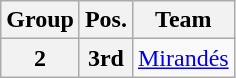<table class="wikitable">
<tr>
<th>Group</th>
<th>Pos.</th>
<th>Team</th>
</tr>
<tr>
<th>2</th>
<th>3rd</th>
<td><a href='#'>Mirandés</a></td>
</tr>
</table>
